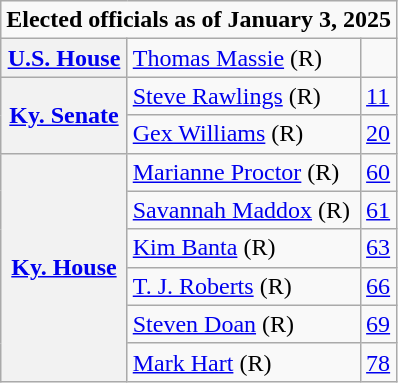<table class=wikitable>
<tr>
<td colspan="3"><strong>Elected officials as of January 3, 2025</strong></td>
</tr>
<tr>
<th scope=row><a href='#'>U.S. House</a></th>
<td><a href='#'>Thomas Massie</a> (R)</td>
<td></td>
</tr>
<tr>
<th rowspan=2><a href='#'>Ky. Senate</a></th>
<td><a href='#'>Steve Rawlings</a> (R)</td>
<td><a href='#'>11</a></td>
</tr>
<tr>
<td><a href='#'>Gex Williams</a> (R)</td>
<td><a href='#'>20</a></td>
</tr>
<tr>
<th rowspan=6><a href='#'>Ky. House</a></th>
<td><a href='#'>Marianne Proctor</a> (R)</td>
<td><a href='#'>60</a></td>
</tr>
<tr>
<td><a href='#'>Savannah Maddox</a> (R)</td>
<td><a href='#'>61</a></td>
</tr>
<tr>
<td><a href='#'>Kim Banta</a> (R)</td>
<td><a href='#'>63</a></td>
</tr>
<tr>
<td><a href='#'>T. J. Roberts</a> (R)</td>
<td><a href='#'>66</a></td>
</tr>
<tr>
<td><a href='#'>Steven Doan</a> (R)</td>
<td><a href='#'>69</a></td>
</tr>
<tr>
<td><a href='#'>Mark Hart</a> (R)</td>
<td><a href='#'>78</a></td>
</tr>
</table>
